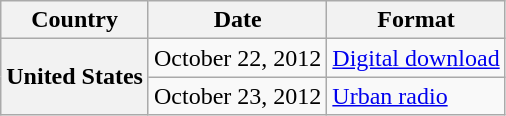<table class="wikitable plainrowheaders">
<tr>
<th>Country</th>
<th>Date</th>
<th>Format</th>
</tr>
<tr>
<th scope="row" rowspan="2">United States</th>
<td>October 22, 2012</td>
<td><a href='#'>Digital download</a></td>
</tr>
<tr>
<td>October 23, 2012</td>
<td><a href='#'>Urban radio</a></td>
</tr>
</table>
